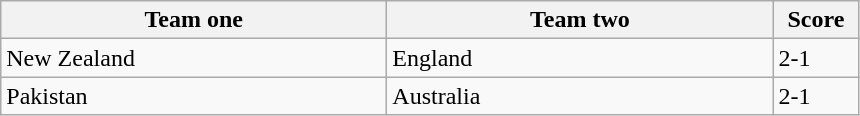<table class="wikitable">
<tr>
<th width=250>Team one</th>
<th width=250>Team two</th>
<th width=50>Score</th>
</tr>
<tr>
<td> New Zealand</td>
<td> England</td>
<td>2-1</td>
</tr>
<tr>
<td> Pakistan</td>
<td> Australia</td>
<td>2-1</td>
</tr>
</table>
